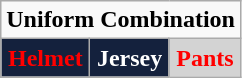<table class="wikitable"  style="display: inline-table;">
<tr>
<td align="center" Colspan="3"><strong>Uniform Combination</strong></td>
</tr>
<tr align="center">
<td style="background:#14213D; color:red"><strong>Helmet</strong></td>
<td style="background:#14213D; color:white"><strong>Jersey</strong></td>
<td style="background:lightgray; color:red"><strong>Pants</strong></td>
</tr>
</table>
